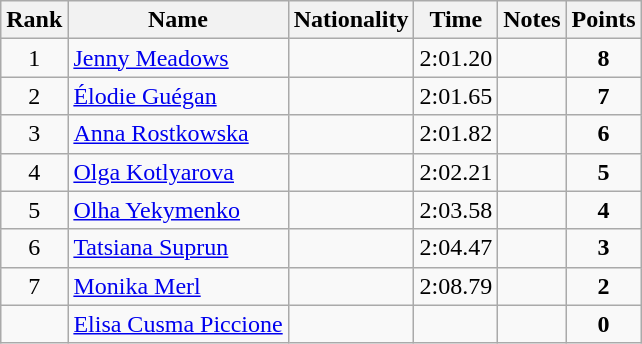<table class="wikitable sortable" style="text-align:center">
<tr>
<th>Rank</th>
<th>Name</th>
<th>Nationality</th>
<th>Time</th>
<th>Notes</th>
<th>Points</th>
</tr>
<tr>
<td>1</td>
<td align=left><a href='#'>Jenny Meadows</a></td>
<td align=left></td>
<td>2:01.20</td>
<td></td>
<td><strong>8</strong></td>
</tr>
<tr>
<td>2</td>
<td align=left><a href='#'>Élodie Guégan</a></td>
<td align=left></td>
<td>2:01.65</td>
<td></td>
<td><strong>7</strong></td>
</tr>
<tr>
<td>3</td>
<td align=left><a href='#'>Anna Rostkowska</a></td>
<td align=left></td>
<td>2:01.82</td>
<td></td>
<td><strong>6</strong></td>
</tr>
<tr>
<td>4</td>
<td align=left><a href='#'>Olga Kotlyarova</a></td>
<td align=left></td>
<td>2:02.21</td>
<td></td>
<td><strong>5</strong></td>
</tr>
<tr>
<td>5</td>
<td align=left><a href='#'>Olha Yekymenko</a></td>
<td align=left></td>
<td>2:03.58</td>
<td></td>
<td><strong>4</strong></td>
</tr>
<tr>
<td>6</td>
<td align=left><a href='#'>Tatsiana Suprun</a></td>
<td align=left></td>
<td>2:04.47</td>
<td></td>
<td><strong>3</strong></td>
</tr>
<tr>
<td>7</td>
<td align=left><a href='#'>Monika Merl</a></td>
<td align=left></td>
<td>2:08.79</td>
<td></td>
<td><strong>2</strong></td>
</tr>
<tr>
<td></td>
<td align=left><a href='#'>Elisa Cusma Piccione</a></td>
<td align=left></td>
<td></td>
<td></td>
<td><strong>0</strong></td>
</tr>
</table>
